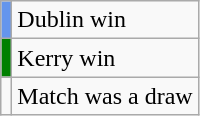<table class="wikitable">
<tr>
<td style="background-color:#6495ED"></td>
<td>Dublin win</td>
</tr>
<tr>
<td style="background-color:green"></td>
<td>Kerry win</td>
</tr>
<tr>
<td></td>
<td>Match was a draw</td>
</tr>
</table>
